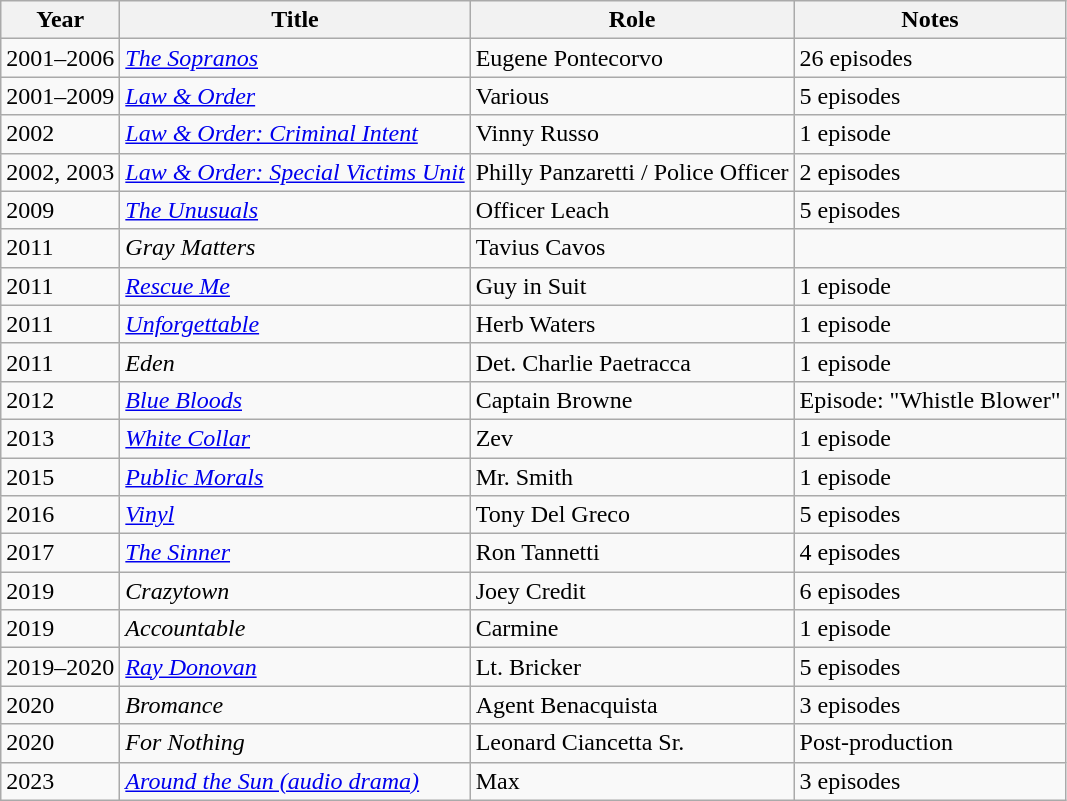<table class="wikitable sortable">
<tr>
<th>Year</th>
<th>Title</th>
<th>Role</th>
<th>Notes</th>
</tr>
<tr>
<td>2001–2006</td>
<td><em><a href='#'>The Sopranos</a></em></td>
<td>Eugene Pontecorvo</td>
<td>26 episodes</td>
</tr>
<tr>
<td>2001–2009</td>
<td><em><a href='#'>Law & Order</a></em></td>
<td>Various</td>
<td>5 episodes</td>
</tr>
<tr>
<td>2002</td>
<td><em><a href='#'>Law & Order: Criminal Intent</a></em></td>
<td>Vinny Russo</td>
<td>1 episode</td>
</tr>
<tr>
<td>2002, 2003</td>
<td><em><a href='#'>Law & Order: Special Victims Unit</a></em></td>
<td>Philly Panzaretti / Police Officer</td>
<td>2 episodes</td>
</tr>
<tr>
<td>2009</td>
<td><em><a href='#'>The Unusuals</a></em></td>
<td>Officer Leach</td>
<td>5 episodes</td>
</tr>
<tr>
<td>2011</td>
<td><em>Gray Matters</em></td>
<td>Tavius Cavos</td>
<td></td>
</tr>
<tr>
<td>2011</td>
<td><a href='#'><em>Rescue Me</em></a></td>
<td>Guy in Suit</td>
<td>1 episode</td>
</tr>
<tr>
<td>2011</td>
<td><a href='#'><em>Unforgettable</em></a></td>
<td>Herb Waters</td>
<td>1 episode</td>
</tr>
<tr>
<td>2011</td>
<td><em>Eden</em></td>
<td>Det. Charlie Paetracca</td>
<td>1 episode</td>
</tr>
<tr>
<td>2012</td>
<td><a href='#'><em>Blue Bloods</em></a></td>
<td>Captain Browne</td>
<td>Episode: "Whistle Blower"</td>
</tr>
<tr>
<td>2013</td>
<td><a href='#'><em>White Collar</em></a></td>
<td>Zev</td>
<td>1 episode</td>
</tr>
<tr>
<td>2015</td>
<td><a href='#'><em>Public Morals</em></a></td>
<td>Mr. Smith</td>
<td>1 episode</td>
</tr>
<tr>
<td>2016</td>
<td><a href='#'><em>Vinyl</em></a></td>
<td>Tony Del Greco</td>
<td>5 episodes</td>
</tr>
<tr>
<td>2017</td>
<td><a href='#'><em>The Sinner</em></a></td>
<td>Ron Tannetti</td>
<td>4 episodes</td>
</tr>
<tr>
<td>2019</td>
<td><em>Crazytown</em></td>
<td>Joey Credit</td>
<td>6 episodes</td>
</tr>
<tr>
<td>2019</td>
<td><em>Accountable</em></td>
<td>Carmine</td>
<td>1 episode</td>
</tr>
<tr>
<td>2019–2020</td>
<td><em><a href='#'>Ray Donovan</a></em></td>
<td>Lt. Bricker</td>
<td>5 episodes</td>
</tr>
<tr>
<td>2020</td>
<td><em>Bromance</em></td>
<td>Agent Benacquista</td>
<td>3 episodes</td>
</tr>
<tr>
<td>2020</td>
<td><em>For Nothing</em></td>
<td>Leonard Ciancetta Sr.</td>
<td>Post-production</td>
</tr>
<tr>
<td>2023</td>
<td><em><a href='#'>Around the Sun (audio drama)</a></em></td>
<td>Max</td>
<td>3 episodes</td>
</tr>
</table>
